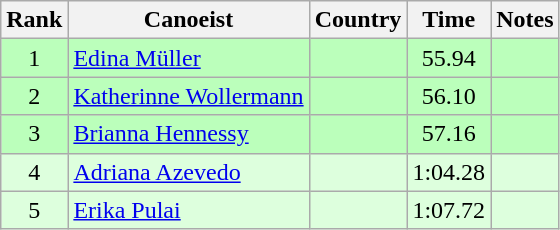<table class="wikitable" style="text-align:center">
<tr>
<th>Rank</th>
<th>Canoeist</th>
<th>Country</th>
<th>Time</th>
<th>Notes</th>
</tr>
<tr bgcolor=bbffbb>
<td>1</td>
<td align="left"><a href='#'>Edina Müller</a></td>
<td align="left"></td>
<td>55.94</td>
<td></td>
</tr>
<tr bgcolor=bbffbb>
<td>2</td>
<td align="left"><a href='#'>Katherinne Wollermann</a></td>
<td align="left"></td>
<td>56.10</td>
<td></td>
</tr>
<tr bgcolor=bbffbb>
<td>3</td>
<td align="left"><a href='#'>Brianna Hennessy</a></td>
<td align="left"></td>
<td>57.16</td>
<td></td>
</tr>
<tr bgcolor=ddffdd>
<td>4</td>
<td align="left"><a href='#'>Adriana Azevedo</a></td>
<td align="left"></td>
<td>1:04.28</td>
<td></td>
</tr>
<tr bgcolor=ddffdd>
<td>5</td>
<td align="left"><a href='#'>Erika Pulai</a></td>
<td align="left"></td>
<td>1:07.72</td>
<td></td>
</tr>
</table>
